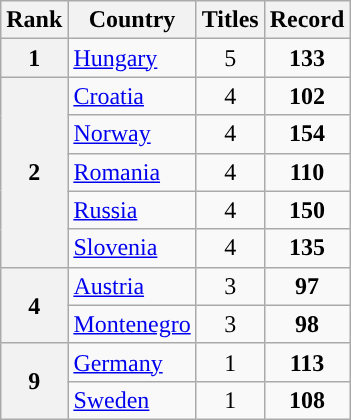<table class="wikitable" style="text-align: center;">
<tr>
<th>Rank</th>
<th class="unsortable">Country</th>
<th>Titles</th>
<th>Record</th>
</tr>
<tr>
<th rowspan="1">1</th>
<td style="text-align: left;"> <a href='#'>Hungary</a></td>
<td>5</td>
<td><strong>133</strong></td>
</tr>
<tr>
<th rowspan="5">2</th>
<td style="text-align: left;"> <a href='#'>Croatia</a></td>
<td>4</td>
<td><strong>102</strong></td>
</tr>
<tr>
<td style="text-align: left;"> <a href='#'>Norway</a></td>
<td>4</td>
<td><strong>154</strong></td>
</tr>
<tr>
<td style="text-align: left;"> <a href='#'>Romania</a></td>
<td>4</td>
<td><strong>110</strong></td>
</tr>
<tr>
<td style="text-align: left;"> <a href='#'>Russia</a></td>
<td>4</td>
<td><strong>150</strong></td>
</tr>
<tr>
<td style="text-align: left;"> <a href='#'>Slovenia</a></td>
<td>4</td>
<td><strong>135</strong></td>
</tr>
<tr>
<th rowspan="2">4</th>
<td style="text-align: left;"> <a href='#'>Austria</a></td>
<td>3</td>
<td><strong>97</strong></td>
</tr>
<tr>
<td style="text-align: left;"> <a href='#'>Montenegro</a></td>
<td>3</td>
<td><strong>98</strong></td>
</tr>
<tr>
<th rowspan="2">9</th>
<td style="text-align: left;"> <a href='#'>Germany</a></td>
<td>1</td>
<td><strong>113</strong></td>
</tr>
<tr>
<td style="text-align: left;"> <a href='#'>Sweden</a></td>
<td>1</td>
<td><strong>108</strong></td>
</tr>
</table>
